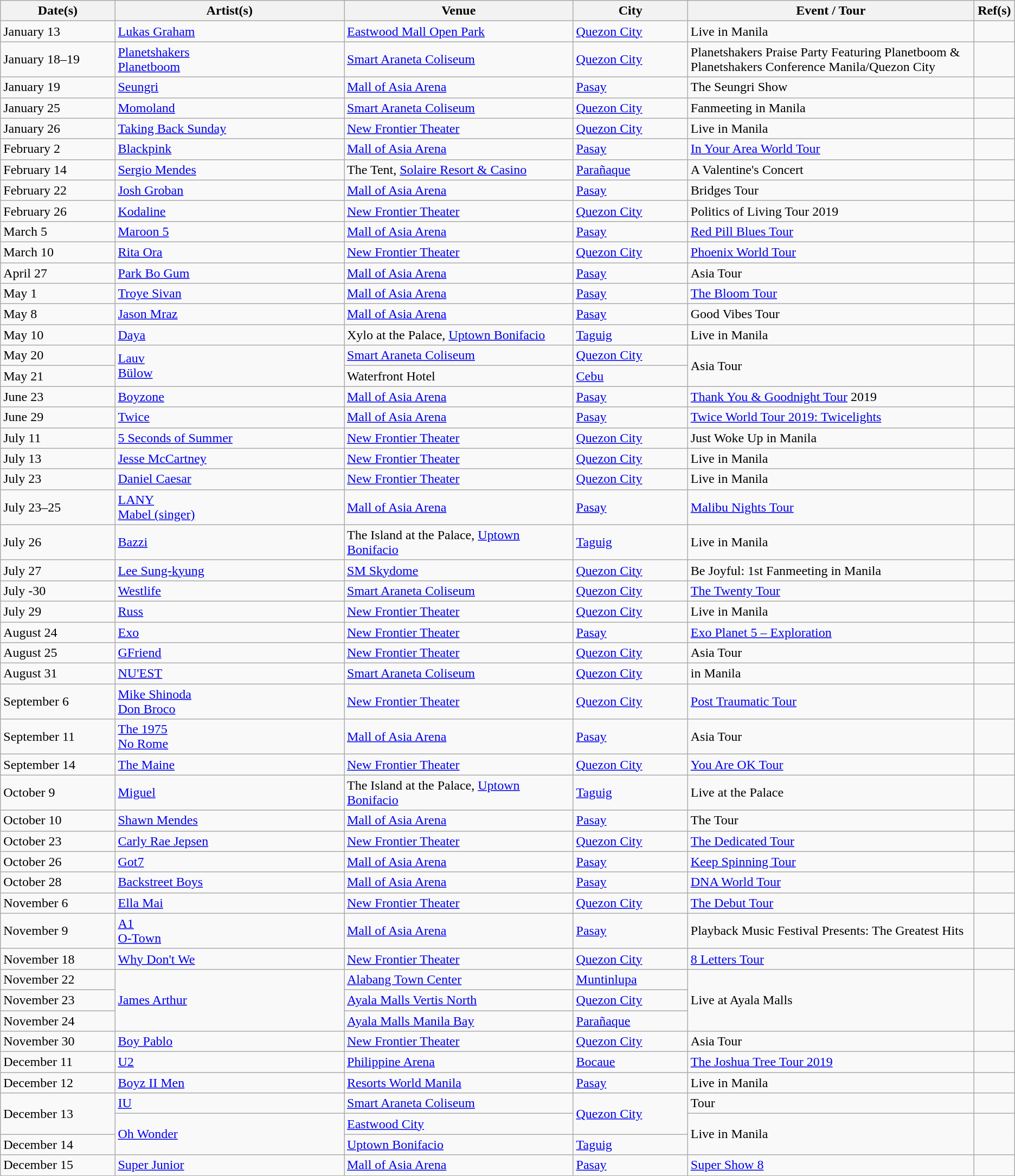<table class="wikitable sortable" style="font-size: 100%; width=100%;" style="text-align:center;">
<tr>
<th class="unsortable" style="width: 10%;" scope="col">Date(s)</th>
<th style="width: 20%;" scope="col">Artist(s)</th>
<th style="width: 20%;" scope="col">Venue</th>
<th style="width: 10%;" scope="col">City</th>
<th style="width: 25%;" scope="col">Event / Tour</th>
<th style="width: 1%;" scope="col">Ref(s)</th>
</tr>
<tr>
<td>January 13</td>
<td><a href='#'>Lukas Graham</a></td>
<td><a href='#'>Eastwood Mall Open Park</a></td>
<td><a href='#'>Quezon City</a></td>
<td>Live in Manila</td>
<td></td>
</tr>
<tr>
<td>January 18–19</td>
<td><a href='#'>Planetshakers</a><br><a href='#'>Planetboom</a></td>
<td><a href='#'>Smart Araneta Coliseum</a></td>
<td><a href='#'>Quezon City</a></td>
<td>Planetshakers Praise Party Featuring Planetboom & Planetshakers Conference Manila/Quezon City</td>
<td></td>
</tr>
<tr>
<td>January 19</td>
<td><a href='#'>Seungri</a></td>
<td><a href='#'>Mall of Asia Arena</a></td>
<td><a href='#'>Pasay</a></td>
<td>The Seungri Show</td>
<td></td>
</tr>
<tr>
<td>January 25</td>
<td><a href='#'>Momoland</a></td>
<td><a href='#'>Smart Araneta Coliseum</a></td>
<td><a href='#'>Quezon City</a></td>
<td>Fanmeeting in Manila</td>
<td></td>
</tr>
<tr>
<td>January 26</td>
<td><a href='#'>Taking Back Sunday</a></td>
<td><a href='#'>New Frontier Theater</a></td>
<td><a href='#'>Quezon City</a></td>
<td>Live in Manila</td>
<td></td>
</tr>
<tr>
<td>February 2</td>
<td><a href='#'>Blackpink</a></td>
<td><a href='#'>Mall of Asia Arena</a></td>
<td><a href='#'>Pasay</a></td>
<td><a href='#'>In Your Area World Tour</a></td>
<td></td>
</tr>
<tr>
<td>February 14</td>
<td><a href='#'>Sergio Mendes</a></td>
<td>The Tent, <a href='#'>Solaire Resort & Casino</a></td>
<td><a href='#'>Parañaque</a></td>
<td>A Valentine's Concert</td>
<td></td>
</tr>
<tr>
<td>February 22</td>
<td><a href='#'>Josh Groban</a></td>
<td><a href='#'>Mall of Asia Arena</a></td>
<td><a href='#'>Pasay</a></td>
<td>Bridges Tour</td>
<td></td>
</tr>
<tr>
<td>February 26</td>
<td><a href='#'>Kodaline</a></td>
<td><a href='#'>New Frontier Theater</a></td>
<td><a href='#'>Quezon City</a></td>
<td>Politics of Living Tour 2019</td>
<td></td>
</tr>
<tr>
<td>March 5</td>
<td><a href='#'>Maroon 5</a></td>
<td><a href='#'>Mall of Asia Arena</a></td>
<td><a href='#'>Pasay</a></td>
<td><a href='#'>Red Pill Blues Tour</a></td>
<td></td>
</tr>
<tr>
<td>March 10</td>
<td><a href='#'>Rita Ora</a></td>
<td><a href='#'>New Frontier Theater</a></td>
<td><a href='#'>Quezon City</a></td>
<td><a href='#'>Phoenix World Tour</a></td>
<td></td>
</tr>
<tr>
<td>April 27</td>
<td><a href='#'>Park Bo Gum</a></td>
<td><a href='#'>Mall of Asia Arena</a></td>
<td><a href='#'>Pasay</a></td>
<td>Asia Tour</td>
<td></td>
</tr>
<tr>
<td>May 1</td>
<td><a href='#'>Troye Sivan</a></td>
<td><a href='#'>Mall of Asia Arena</a></td>
<td><a href='#'>Pasay</a></td>
<td><a href='#'>The Bloom Tour</a></td>
<td></td>
</tr>
<tr>
<td>May 8</td>
<td><a href='#'>Jason Mraz</a></td>
<td><a href='#'>Mall of Asia Arena</a></td>
<td><a href='#'>Pasay</a></td>
<td>Good Vibes Tour</td>
<td></td>
</tr>
<tr>
<td>May 10</td>
<td><a href='#'>Daya</a></td>
<td>Xylo at the Palace, <a href='#'>Uptown Bonifacio</a></td>
<td><a href='#'>Taguig</a></td>
<td>Live in Manila</td>
<td></td>
</tr>
<tr>
<td>May 20</td>
<td rowspan=2><a href='#'>Lauv</a><br><a href='#'>Bülow</a></td>
<td><a href='#'>Smart Araneta Coliseum</a></td>
<td><a href='#'>Quezon City</a></td>
<td rowspan=2>Asia Tour</td>
<td rowspan=2></td>
</tr>
<tr>
<td>May 21</td>
<td>Waterfront Hotel</td>
<td><a href='#'>Cebu</a></td>
</tr>
<tr>
<td>June 23</td>
<td><a href='#'>Boyzone</a></td>
<td><a href='#'>Mall of Asia Arena</a></td>
<td><a href='#'>Pasay</a></td>
<td><a href='#'>Thank You & Goodnight Tour</a> 2019</td>
<td></td>
</tr>
<tr>
<td>June 29</td>
<td><a href='#'>Twice</a></td>
<td><a href='#'>Mall of Asia Arena</a></td>
<td><a href='#'>Pasay</a></td>
<td><a href='#'>Twice World Tour 2019: Twicelights</a></td>
<td></td>
</tr>
<tr>
<td>July 11</td>
<td><a href='#'>5 Seconds of Summer</a></td>
<td><a href='#'>New Frontier Theater</a></td>
<td><a href='#'>Quezon City</a></td>
<td>Just Woke Up in Manila</td>
<td></td>
</tr>
<tr>
<td>July 13</td>
<td><a href='#'>Jesse McCartney</a></td>
<td><a href='#'>New Frontier Theater</a></td>
<td><a href='#'>Quezon City</a></td>
<td>Live in Manila</td>
<td></td>
</tr>
<tr>
<td>July 23</td>
<td><a href='#'>Daniel Caesar</a></td>
<td><a href='#'>New Frontier Theater</a></td>
<td><a href='#'>Quezon City</a></td>
<td>Live in Manila</td>
<td></td>
</tr>
<tr>
<td>July 23–25</td>
<td><a href='#'>LANY</a><br><a href='#'>Mabel (singer)</a></td>
<td><a href='#'>Mall of Asia Arena</a></td>
<td><a href='#'>Pasay</a></td>
<td><a href='#'>Malibu Nights Tour</a></td>
<td></td>
</tr>
<tr>
<td>July 26</td>
<td><a href='#'>Bazzi</a></td>
<td>The Island at the Palace, <a href='#'>Uptown Bonifacio</a></td>
<td><a href='#'>Taguig</a></td>
<td>Live in Manila</td>
<td></td>
</tr>
<tr>
<td>July 27</td>
<td><a href='#'>Lee Sung-kyung</a></td>
<td><a href='#'>SM Skydome</a></td>
<td><a href='#'>Quezon City</a></td>
<td>Be Joyful: 1st Fanmeeting in Manila</td>
<td></td>
</tr>
<tr>
<td>July -30</td>
<td><a href='#'>Westlife</a></td>
<td><a href='#'>Smart Araneta Coliseum</a></td>
<td><a href='#'>Quezon City</a></td>
<td><a href='#'>The Twenty Tour</a></td>
<td></td>
</tr>
<tr>
<td>July 29</td>
<td><a href='#'>Russ</a></td>
<td><a href='#'>New Frontier Theater</a></td>
<td><a href='#'>Quezon City</a></td>
<td>Live in Manila</td>
<td></td>
</tr>
<tr>
<td>August 24</td>
<td><a href='#'>Exo</a></td>
<td><a href='#'>New Frontier Theater</a></td>
<td><a href='#'>Pasay</a></td>
<td><a href='#'>Exo Planet 5 – Exploration</a></td>
<td></td>
</tr>
<tr>
<td>August 25</td>
<td><a href='#'>GFriend</a></td>
<td><a href='#'>New Frontier Theater</a></td>
<td><a href='#'>Quezon City</a></td>
<td>Asia Tour</td>
<td></td>
</tr>
<tr>
<td>August 31</td>
<td><a href='#'>NU'EST</a></td>
<td><a href='#'>Smart Araneta Coliseum</a></td>
<td><a href='#'>Quezon City</a></td>
<td><Segno> in Manila</td>
<td></td>
</tr>
<tr>
<td>September 6</td>
<td><a href='#'>Mike Shinoda</a><br><a href='#'>Don Broco</a></td>
<td><a href='#'>New Frontier Theater</a></td>
<td><a href='#'>Quezon City</a></td>
<td><a href='#'>Post Traumatic Tour</a></td>
<td></td>
</tr>
<tr>
<td>September 11</td>
<td><a href='#'>The 1975</a><br><a href='#'>No Rome</a></td>
<td><a href='#'>Mall of Asia Arena</a></td>
<td><a href='#'>Pasay</a></td>
<td>Asia Tour</td>
<td></td>
</tr>
<tr>
<td>September 14</td>
<td><a href='#'>The Maine</a></td>
<td><a href='#'>New Frontier Theater</a></td>
<td><a href='#'>Quezon City</a></td>
<td><a href='#'>You Are OK Tour</a></td>
<td></td>
</tr>
<tr>
<td>October 9</td>
<td><a href='#'>Miguel</a></td>
<td>The Island at the Palace, <a href='#'>Uptown Bonifacio</a></td>
<td><a href='#'>Taguig</a></td>
<td>Live at the Palace</td>
<td></td>
</tr>
<tr>
<td>October 10</td>
<td><a href='#'>Shawn Mendes</a></td>
<td><a href='#'>Mall of Asia Arena</a></td>
<td><a href='#'>Pasay</a></td>
<td>The Tour</td>
<td></td>
</tr>
<tr>
<td>October 23</td>
<td><a href='#'>Carly Rae Jepsen</a></td>
<td><a href='#'>New Frontier Theater</a></td>
<td><a href='#'>Quezon City</a></td>
<td><a href='#'>The Dedicated Tour</a></td>
<td></td>
</tr>
<tr>
<td>October 26</td>
<td><a href='#'>Got7</a></td>
<td><a href='#'>Mall of Asia Arena</a></td>
<td><a href='#'>Pasay</a></td>
<td><a href='#'>Keep Spinning Tour</a></td>
<td></td>
</tr>
<tr>
<td>October 28</td>
<td><a href='#'>Backstreet Boys</a></td>
<td><a href='#'>Mall of Asia Arena</a></td>
<td><a href='#'>Pasay</a></td>
<td><a href='#'>DNA World Tour</a></td>
<td></td>
</tr>
<tr>
<td>November 6</td>
<td><a href='#'>Ella Mai</a></td>
<td><a href='#'>New Frontier Theater</a></td>
<td><a href='#'>Quezon City</a></td>
<td><a href='#'>The Debut Tour</a></td>
<td></td>
</tr>
<tr>
<td>November 9</td>
<td><a href='#'>A1</a><br><a href='#'>O-Town</a></td>
<td><a href='#'>Mall of Asia Arena</a></td>
<td><a href='#'>Pasay</a></td>
<td>Playback Music Festival Presents: The Greatest Hits</td>
<td></td>
</tr>
<tr>
<td>November 18</td>
<td><a href='#'>Why Don't We</a></td>
<td><a href='#'>New Frontier Theater</a></td>
<td><a href='#'>Quezon City</a></td>
<td><a href='#'>8 Letters Tour</a></td>
<td></td>
</tr>
<tr>
<td>November 22</td>
<td rowspan=3><a href='#'>James Arthur</a></td>
<td><a href='#'>Alabang Town Center</a></td>
<td><a href='#'>Muntinlupa</a></td>
<td rowspan=3>Live at Ayala Malls</td>
<td rowspan=3></td>
</tr>
<tr>
<td>November 23</td>
<td><a href='#'>Ayala Malls Vertis North</a></td>
<td><a href='#'>Quezon City</a></td>
</tr>
<tr>
<td>November 24</td>
<td><a href='#'>Ayala Malls Manila Bay</a></td>
<td><a href='#'>Parañaque</a></td>
</tr>
<tr>
<td>November 30</td>
<td><a href='#'>Boy Pablo</a></td>
<td><a href='#'>New Frontier Theater</a></td>
<td><a href='#'>Quezon City</a></td>
<td>Asia Tour</td>
<td></td>
</tr>
<tr>
<td>December 11</td>
<td><a href='#'>U2</a></td>
<td><a href='#'>Philippine Arena</a></td>
<td><a href='#'>Bocaue</a></td>
<td><a href='#'>The Joshua Tree Tour 2019</a></td>
<td></td>
</tr>
<tr>
<td>December 12</td>
<td><a href='#'>Boyz II Men</a></td>
<td><a href='#'>Resorts World Manila</a></td>
<td><a href='#'>Pasay</a></td>
<td>Live in Manila</td>
<td></td>
</tr>
<tr>
<td rowspan=2>December 13</td>
<td><a href='#'>IU</a></td>
<td><a href='#'>Smart Araneta Coliseum</a></td>
<td rowspan=2><a href='#'>Quezon City</a></td>
<td><Love, Poem> Tour</td>
<td></td>
</tr>
<tr>
<td rowspan=2><a href='#'>Oh Wonder</a></td>
<td><a href='#'>Eastwood City</a></td>
<td rowspan=2>Live in Manila</td>
<td rowspan=2></td>
</tr>
<tr>
<td>December 14</td>
<td><a href='#'>Uptown Bonifacio</a></td>
<td><a href='#'>Taguig</a></td>
</tr>
<tr>
<td>December 15</td>
<td><a href='#'>Super Junior</a></td>
<td><a href='#'>Mall of Asia Arena</a></td>
<td><a href='#'>Pasay</a></td>
<td><a href='#'>Super Show 8</a></td>
<td></td>
</tr>
</table>
